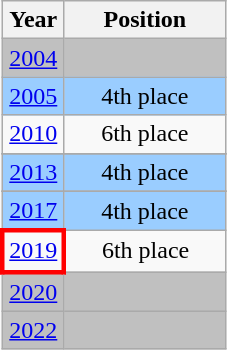<table class="wikitable" style="text-align: center;">
<tr>
<th>Year</th>
<th width="100">Position</th>
</tr>
<tr bgcolor=silver>
<td> <a href='#'>2004</a></td>
<td></td>
</tr>
<tr style="background:#9ACDFF;">
<td> <a href='#'>2005</a></td>
<td>4th place</td>
</tr>
<tr>
<td> <a href='#'>2010</a></td>
<td>6th place</td>
</tr>
<tr>
</tr>
<tr style="background:#9ACDFF;">
<td> <a href='#'>2013</a></td>
<td>4th place</td>
</tr>
<tr>
</tr>
<tr style="background:#9ACDFF;">
<td> <a href='#'>2017</a></td>
<td>4th place</td>
</tr>
<tr>
<td style="border: 3px solid red"> <a href='#'>2019</a></td>
<td>6th place</td>
</tr>
<tr bgcolor=silver>
<td> <a href='#'>2020</a></td>
<td></td>
</tr>
<tr bgcolor=silver>
<td> <a href='#'>2022</a></td>
<td></td>
</tr>
</table>
